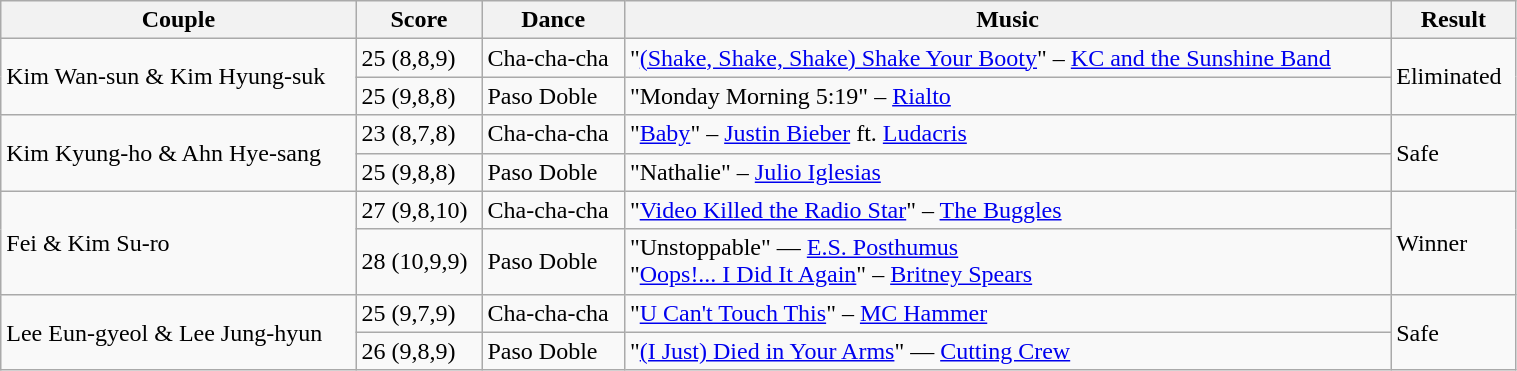<table class="wikitable" style="width:80%;">
<tr>
<th>Couple</th>
<th>Score</th>
<th>Dance</th>
<th>Music</th>
<th>Result</th>
</tr>
<tr>
<td rowspan=2>Kim Wan-sun & Kim Hyung-suk</td>
<td>25 (8,8,9)</td>
<td>Cha-cha-cha</td>
<td>"<a href='#'>(Shake, Shake, Shake) Shake Your Booty</a>" – <a href='#'>KC and the Sunshine Band</a></td>
<td rowspan=2>Eliminated</td>
</tr>
<tr>
<td>25 (9,8,8)</td>
<td>Paso Doble</td>
<td>"Monday Morning 5:19" – <a href='#'>Rialto</a></td>
</tr>
<tr>
<td rowspan=2>Kim Kyung-ho & Ahn Hye-sang</td>
<td>23 (8,7,8)</td>
<td>Cha-cha-cha</td>
<td>"<a href='#'>Baby</a>" – <a href='#'>Justin Bieber</a> ft. <a href='#'>Ludacris</a></td>
<td rowspan=2>Safe</td>
</tr>
<tr>
<td>25 (9,8,8)</td>
<td>Paso Doble</td>
<td>"Nathalie" – <a href='#'>Julio Iglesias</a></td>
</tr>
<tr>
<td rowspan=2>Fei & Kim Su-ro</td>
<td>27 (9,8,10)</td>
<td>Cha-cha-cha</td>
<td>"<a href='#'>Video Killed the Radio Star</a>" – <a href='#'>The Buggles</a></td>
<td rowspan=2>Winner</td>
</tr>
<tr>
<td>28 (10,9,9)</td>
<td>Paso Doble</td>
<td>"Unstoppable" — <a href='#'>E.S. Posthumus</a><br>"<a href='#'>Oops!... I Did It Again</a>" – <a href='#'>Britney Spears</a></td>
</tr>
<tr>
<td rowspan=2>Lee Eun-gyeol & Lee Jung-hyun</td>
<td>25 (9,7,9)</td>
<td>Cha-cha-cha</td>
<td>"<a href='#'>U Can't Touch This</a>" – <a href='#'>MC Hammer</a></td>
<td rowspan=2>Safe</td>
</tr>
<tr>
<td>26 (9,8,9)</td>
<td>Paso Doble</td>
<td>"<a href='#'>(I Just) Died in Your Arms</a>" — <a href='#'>Cutting Crew</a></td>
</tr>
</table>
